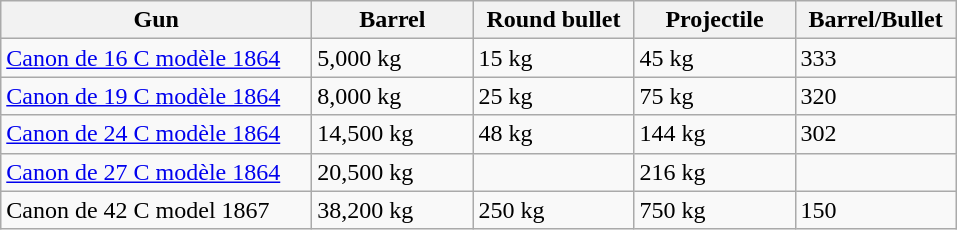<table class="wikitable">
<tr>
<th width="200">Gun</th>
<th width="100">Barrel</th>
<th width="100">Round bullet</th>
<th width="100">Projectile</th>
<th width="100">Barrel/Bullet</th>
</tr>
<tr>
<td><a href='#'>Canon de 16 C modèle 1864</a></td>
<td>5,000 kg</td>
<td>15 kg</td>
<td>45 kg</td>
<td>333</td>
</tr>
<tr>
<td><a href='#'>Canon de 19 C modèle 1864</a></td>
<td>8,000 kg</td>
<td>25 kg</td>
<td>75 kg</td>
<td>320</td>
</tr>
<tr>
<td><a href='#'>Canon de 24 C modèle 1864</a></td>
<td>14,500 kg</td>
<td>48 kg</td>
<td>144 kg</td>
<td>302</td>
</tr>
<tr>
<td><a href='#'>Canon de 27 C modèle 1864</a></td>
<td>20,500 kg</td>
<td></td>
<td>216 kg</td>
<td></td>
</tr>
<tr>
<td>Canon de 42 C model 1867</td>
<td>38,200 kg</td>
<td>250 kg</td>
<td>750 kg</td>
<td>150</td>
</tr>
</table>
